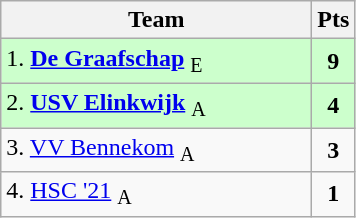<table class="wikitable" style="text-align:center; float:left; margin-right:1em">
<tr>
<th style="width:200px">Team</th>
<th width=20>Pts</th>
</tr>
<tr bgcolor=ccffcc>
<td align=left>1. <strong><a href='#'>De Graafschap</a></strong> <sub>E</sub></td>
<td><strong>9</strong></td>
</tr>
<tr bgcolor=ccffcc>
<td align=left>2. <strong><a href='#'>USV Elinkwijk</a></strong> <sub>A</sub></td>
<td><strong>4</strong></td>
</tr>
<tr>
<td align=left>3. <a href='#'>VV Bennekom</a> <sub>A</sub></td>
<td><strong>3</strong></td>
</tr>
<tr>
<td align=left>4. <a href='#'>HSC '21</a> <sub>A</sub></td>
<td><strong>1</strong></td>
</tr>
</table>
